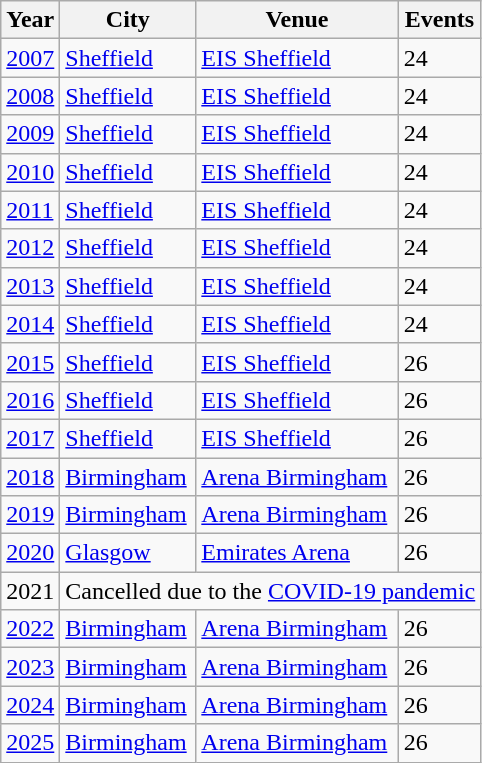<table class="wikitable">
<tr>
<th>Year</th>
<th>City</th>
<th>Venue</th>
<th>Events</th>
</tr>
<tr>
<td><a href='#'>2007</a></td>
<td><a href='#'>Sheffield</a></td>
<td><a href='#'>EIS Sheffield</a></td>
<td>24</td>
</tr>
<tr>
<td><a href='#'>2008</a></td>
<td><a href='#'>Sheffield</a></td>
<td><a href='#'>EIS Sheffield</a></td>
<td>24</td>
</tr>
<tr>
<td><a href='#'>2009</a></td>
<td><a href='#'>Sheffield</a></td>
<td><a href='#'>EIS Sheffield</a></td>
<td>24</td>
</tr>
<tr>
<td><a href='#'>2010</a></td>
<td><a href='#'>Sheffield</a></td>
<td><a href='#'>EIS Sheffield</a></td>
<td>24</td>
</tr>
<tr>
<td><a href='#'>2011</a></td>
<td><a href='#'>Sheffield</a></td>
<td><a href='#'>EIS Sheffield</a></td>
<td>24</td>
</tr>
<tr>
<td><a href='#'>2012</a></td>
<td><a href='#'>Sheffield</a></td>
<td><a href='#'>EIS Sheffield</a></td>
<td>24</td>
</tr>
<tr>
<td><a href='#'>2013</a></td>
<td><a href='#'>Sheffield</a></td>
<td><a href='#'>EIS Sheffield</a></td>
<td>24</td>
</tr>
<tr>
<td><a href='#'>2014</a></td>
<td><a href='#'>Sheffield</a></td>
<td><a href='#'>EIS Sheffield</a></td>
<td>24</td>
</tr>
<tr>
<td><a href='#'>2015</a></td>
<td><a href='#'>Sheffield</a></td>
<td><a href='#'>EIS Sheffield</a></td>
<td>26</td>
</tr>
<tr>
<td><a href='#'>2016</a></td>
<td><a href='#'>Sheffield</a></td>
<td><a href='#'>EIS Sheffield</a></td>
<td>26</td>
</tr>
<tr>
<td><a href='#'>2017</a></td>
<td><a href='#'>Sheffield</a></td>
<td><a href='#'>EIS Sheffield</a></td>
<td>26</td>
</tr>
<tr>
<td><a href='#'>2018</a></td>
<td><a href='#'>Birmingham</a></td>
<td><a href='#'>Arena Birmingham</a></td>
<td>26</td>
</tr>
<tr>
<td><a href='#'>2019</a></td>
<td><a href='#'>Birmingham</a></td>
<td><a href='#'>Arena Birmingham</a></td>
<td>26</td>
</tr>
<tr>
<td><a href='#'>2020</a></td>
<td><a href='#'>Glasgow</a></td>
<td><a href='#'>Emirates Arena</a></td>
<td>26</td>
</tr>
<tr>
<td>2021</td>
<td colspan="3">Cancelled due to the <a href='#'>COVID-19 pandemic</a></td>
</tr>
<tr>
<td><a href='#'>2022</a></td>
<td><a href='#'>Birmingham</a></td>
<td><a href='#'>Arena Birmingham</a></td>
<td>26</td>
</tr>
<tr>
<td><a href='#'>2023</a></td>
<td><a href='#'>Birmingham</a></td>
<td><a href='#'>Arena Birmingham</a></td>
<td>26</td>
</tr>
<tr>
<td><a href='#'>2024</a></td>
<td><a href='#'>Birmingham</a></td>
<td><a href='#'>Arena Birmingham</a></td>
<td>26</td>
</tr>
<tr>
<td><a href='#'>2025</a></td>
<td><a href='#'>Birmingham</a></td>
<td><a href='#'>Arena Birmingham</a></td>
<td>26</td>
</tr>
</table>
